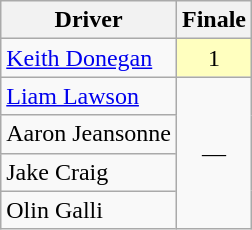<table class="wikitable">
<tr>
<th>Driver</th>
<th>Finale</th>
</tr>
<tr>
<td> <a href='#'>Keith Donegan</a></td>
<td align=center style="background-color:#FFFFBF"color:#FFFFBF">1</td>
</tr>
<tr>
<td> <a href='#'>Liam Lawson</a></td>
<td rowspan=4 align=center>—</td>
</tr>
<tr>
<td> Aaron Jeansonne</td>
</tr>
<tr>
<td> Jake Craig</td>
</tr>
<tr>
<td> Olin Galli</td>
</tr>
</table>
